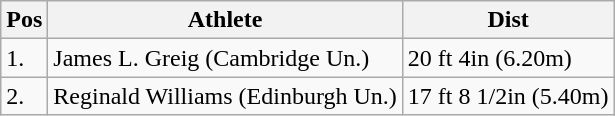<table class="wikitable">
<tr>
<th>Pos</th>
<th>Athlete</th>
<th>Dist</th>
</tr>
<tr>
<td>1.</td>
<td>James L. Greig (Cambridge Un.)</td>
<td>20 ft 4in (6.20m)</td>
</tr>
<tr>
<td>2.</td>
<td>Reginald Williams (Edinburgh Un.)</td>
<td>17 ft 8 1/2in (5.40m)</td>
</tr>
</table>
